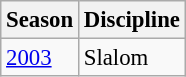<table class=wikitable style="font-size:95%;">
<tr>
<th>Season</th>
<th>Discipline</th>
</tr>
<tr>
<td><a href='#'>2003</a></td>
<td>Slalom</td>
</tr>
</table>
